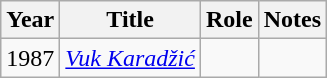<table class="wikitable sortable">
<tr>
<th>Year</th>
<th>Title</th>
<th>Role</th>
<th class="unsortable">Notes</th>
</tr>
<tr>
<td>1987</td>
<td><em><a href='#'>Vuk Karadžić</a></em></td>
<td></td>
</tr>
</table>
